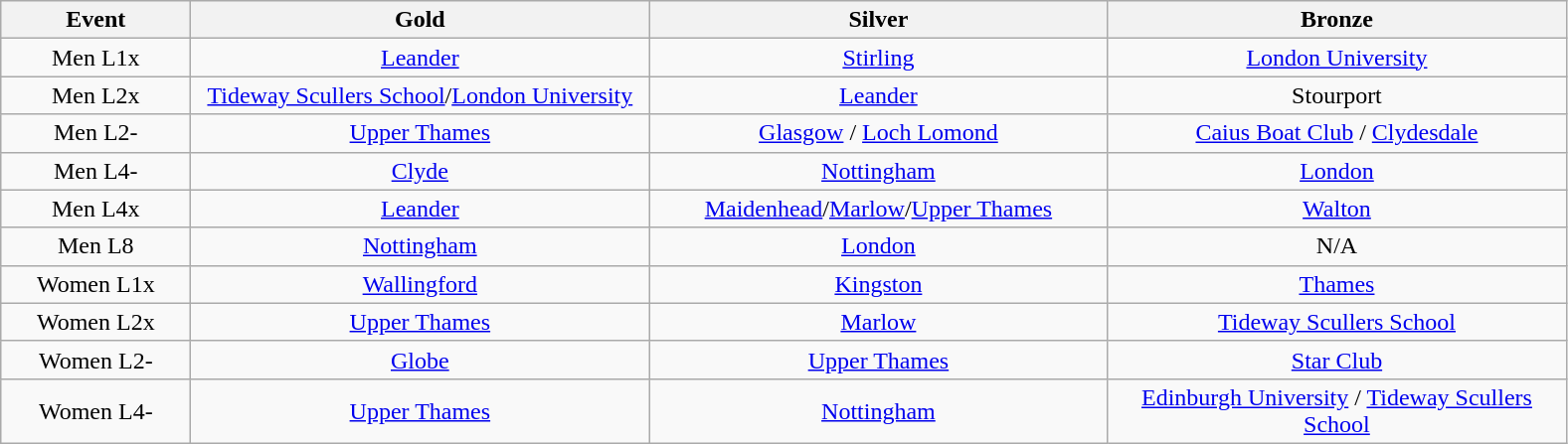<table class="wikitable" style="text-align:center">
<tr>
<th width=120>Event</th>
<th width=300>Gold</th>
<th width=300>Silver</th>
<th width=300>Bronze</th>
</tr>
<tr>
<td>Men L1x</td>
<td><a href='#'>Leander</a></td>
<td><a href='#'>Stirling</a></td>
<td><a href='#'>London University</a></td>
</tr>
<tr>
<td>Men L2x</td>
<td><a href='#'>Tideway Scullers School</a>/<a href='#'>London University</a></td>
<td><a href='#'>Leander</a></td>
<td>Stourport</td>
</tr>
<tr>
<td>Men L2-</td>
<td><a href='#'>Upper Thames</a></td>
<td><a href='#'>Glasgow</a> / <a href='#'>Loch Lomond</a></td>
<td><a href='#'>Caius Boat Club</a> / <a href='#'>Clydesdale</a></td>
</tr>
<tr>
<td>Men L4-</td>
<td><a href='#'>Clyde</a></td>
<td><a href='#'>Nottingham</a></td>
<td><a href='#'>London</a></td>
</tr>
<tr>
<td>Men L4x</td>
<td><a href='#'>Leander</a></td>
<td><a href='#'>Maidenhead</a>/<a href='#'>Marlow</a>/<a href='#'>Upper Thames</a></td>
<td><a href='#'>Walton</a></td>
</tr>
<tr>
<td>Men L8</td>
<td><a href='#'>Nottingham</a></td>
<td><a href='#'>London</a></td>
<td>N/A</td>
</tr>
<tr>
<td>Women L1x</td>
<td><a href='#'>Wallingford</a></td>
<td><a href='#'>Kingston</a></td>
<td><a href='#'>Thames</a></td>
</tr>
<tr>
<td>Women L2x</td>
<td><a href='#'>Upper Thames</a></td>
<td><a href='#'>Marlow</a></td>
<td><a href='#'>Tideway Scullers School</a></td>
</tr>
<tr>
<td>Women L2-</td>
<td><a href='#'>Globe</a></td>
<td><a href='#'>Upper Thames</a></td>
<td><a href='#'>Star Club</a></td>
</tr>
<tr>
<td>Women L4-</td>
<td><a href='#'>Upper Thames</a></td>
<td><a href='#'>Nottingham</a></td>
<td><a href='#'>Edinburgh University</a> / <a href='#'>Tideway Scullers School</a></td>
</tr>
</table>
